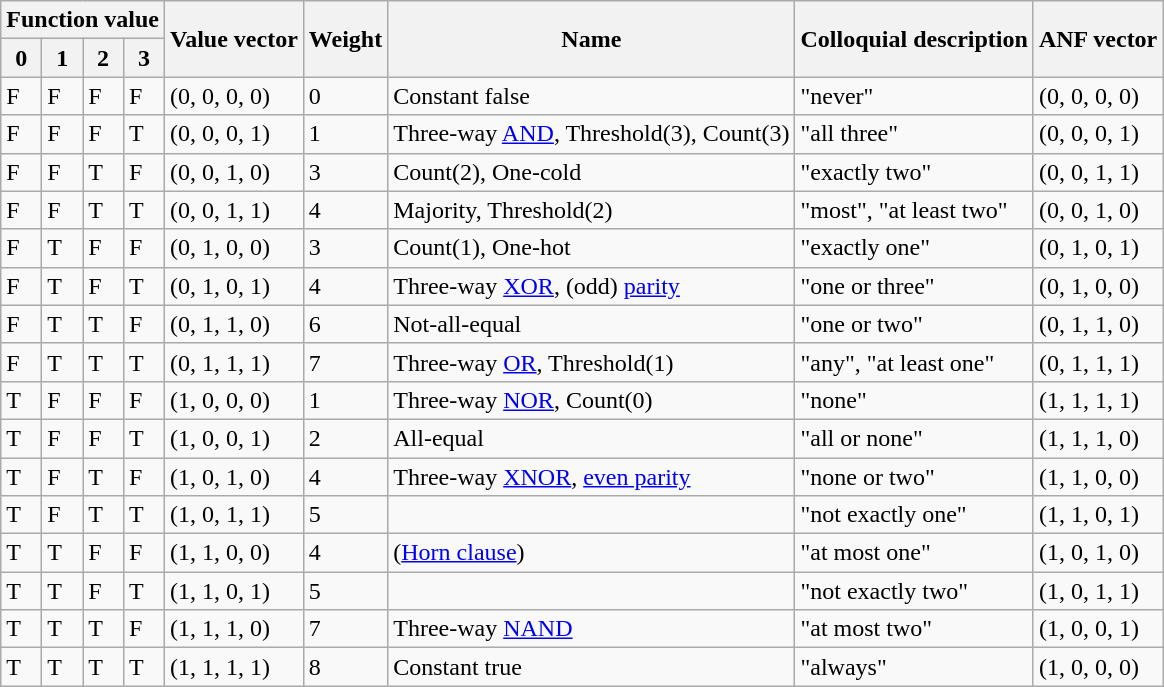<table class="wikitable">
<tr>
<th colspan="4">Function value</th>
<th rowspan="2">Value vector</th>
<th rowspan="2">Weight</th>
<th rowspan="2">Name</th>
<th rowspan="2">Colloquial description</th>
<th rowspan="2">ANF vector</th>
</tr>
<tr>
<th>0</th>
<th>1</th>
<th>2</th>
<th>3</th>
</tr>
<tr>
<td>F</td>
<td>F</td>
<td>F</td>
<td>F</td>
<td>(0, 0, 0, 0)</td>
<td>0</td>
<td>Constant false</td>
<td>"never"</td>
<td>(0, 0, 0, 0)</td>
</tr>
<tr>
<td>F</td>
<td>F</td>
<td>F</td>
<td>T</td>
<td>(0, 0, 0, 1)</td>
<td>1</td>
<td>Three-way <a href='#'>AND</a>, Threshold(3), Count(3)</td>
<td>"all three"</td>
<td>(0, 0, 0, 1)</td>
</tr>
<tr>
<td>F</td>
<td>F</td>
<td>T</td>
<td>F</td>
<td>(0, 0, 1, 0)</td>
<td>3</td>
<td>Count(2), One-cold</td>
<td>"exactly two"</td>
<td>(0, 0, 1, 1)</td>
</tr>
<tr>
<td>F</td>
<td>F</td>
<td>T</td>
<td>T</td>
<td>(0, 0, 1, 1)</td>
<td>4</td>
<td>Majority, Threshold(2)</td>
<td>"most", "at least two"</td>
<td>(0, 0, 1, 0)</td>
</tr>
<tr>
<td>F</td>
<td>T</td>
<td>F</td>
<td>F</td>
<td>(0, 1, 0, 0)</td>
<td>3</td>
<td>Count(1), One-hot</td>
<td>"exactly one"</td>
<td>(0, 1, 0, 1)</td>
</tr>
<tr>
<td>F</td>
<td>T</td>
<td>F</td>
<td>T</td>
<td>(0, 1, 0, 1)</td>
<td>4</td>
<td>Three-way <a href='#'>XOR</a>, (odd) <a href='#'>parity</a></td>
<td>"one or three"</td>
<td>(0, 1, 0, 0)</td>
</tr>
<tr>
<td>F</td>
<td>T</td>
<td>T</td>
<td>F</td>
<td>(0, 1, 1, 0)</td>
<td>6</td>
<td>Not-all-equal</td>
<td>"one or two"</td>
<td>(0, 1, 1, 0)</td>
</tr>
<tr>
<td>F</td>
<td>T</td>
<td>T</td>
<td>T</td>
<td>(0, 1, 1, 1)</td>
<td>7</td>
<td>Three-way <a href='#'>OR</a>, Threshold(1)</td>
<td>"any", "at least one"</td>
<td>(0, 1, 1, 1)</td>
</tr>
<tr>
<td>T</td>
<td>F</td>
<td>F</td>
<td>F</td>
<td>(1, 0, 0, 0)</td>
<td>1</td>
<td>Three-way <a href='#'>NOR</a>, Count(0)</td>
<td>"none"</td>
<td>(1, 1, 1, 1)</td>
</tr>
<tr>
<td>T</td>
<td>F</td>
<td>F</td>
<td>T</td>
<td>(1, 0, 0, 1)</td>
<td>2</td>
<td>All-equal</td>
<td>"all or none"</td>
<td>(1, 1, 1, 0)</td>
</tr>
<tr>
<td>T</td>
<td>F</td>
<td>T</td>
<td>F</td>
<td>(1, 0, 1, 0)</td>
<td>4</td>
<td>Three-way <a href='#'>XNOR</a>, <a href='#'>even parity</a></td>
<td>"none or two"</td>
<td>(1, 1, 0, 0)</td>
</tr>
<tr>
<td>T</td>
<td>F</td>
<td>T</td>
<td>T</td>
<td>(1, 0, 1, 1)</td>
<td>5</td>
<td></td>
<td>"not exactly one"</td>
<td>(1, 1, 0, 1)</td>
</tr>
<tr>
<td>T</td>
<td>T</td>
<td>F</td>
<td>F</td>
<td>(1, 1, 0, 0)</td>
<td>4</td>
<td>(<a href='#'>Horn clause</a>)</td>
<td>"at most one"</td>
<td>(1, 0, 1, 0)</td>
</tr>
<tr>
<td>T</td>
<td>T</td>
<td>F</td>
<td>T</td>
<td>(1, 1, 0, 1)</td>
<td>5</td>
<td></td>
<td>"not exactly two"</td>
<td>(1, 0, 1, 1)</td>
</tr>
<tr>
<td>T</td>
<td>T</td>
<td>T</td>
<td>F</td>
<td>(1, 1, 1, 0)</td>
<td>7</td>
<td>Three-way <a href='#'>NAND</a></td>
<td>"at most two"</td>
<td>(1, 0, 0, 1)</td>
</tr>
<tr>
<td>T</td>
<td>T</td>
<td>T</td>
<td>T</td>
<td>(1, 1, 1, 1)</td>
<td>8</td>
<td>Constant true</td>
<td>"always"</td>
<td>(1, 0, 0, 0)</td>
</tr>
</table>
